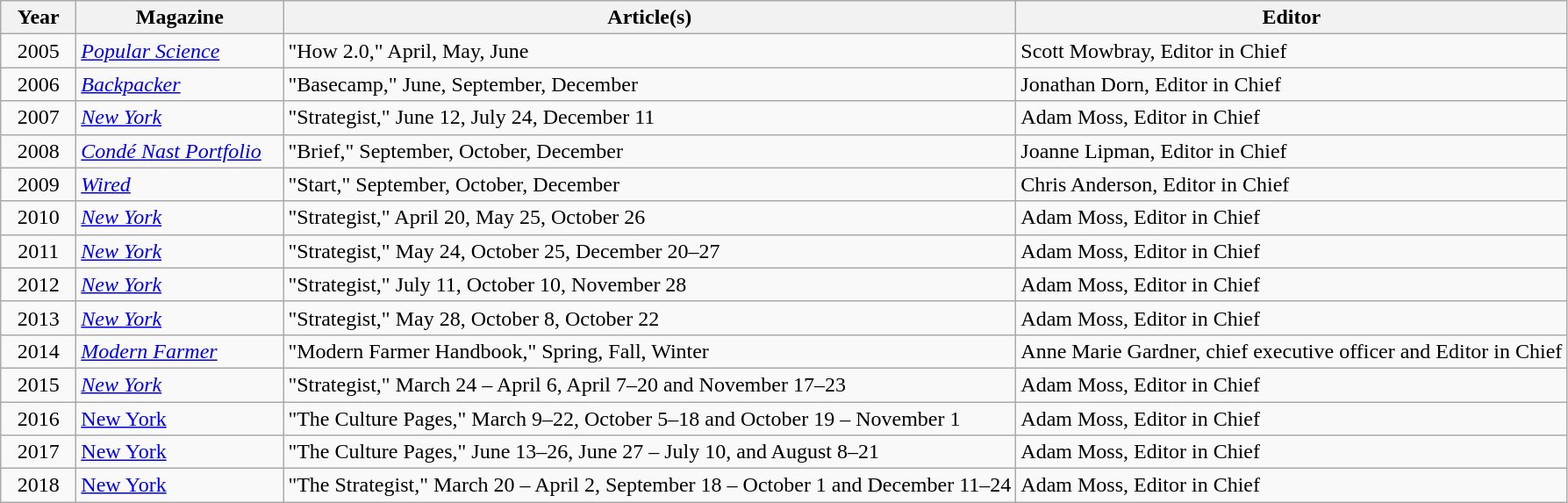<table class="sortable wikitable plainrowheaders">
<tr>
<th scope="col" style="width:50px;">Year</th>
<th scope="col" style="width:150px;">Magazine</th>
<th>Article(s)</th>
<th>Editor</th>
</tr>
<tr>
<td align="center">2005</td>
<td><em><a href='#'>Popular Science</a></em></td>
<td>"How 2.0," April, May, June</td>
<td>Scott Mowbray, Editor in Chief</td>
</tr>
<tr>
<td align="center">2006</td>
<td><em><a href='#'>Backpacker</a></em></td>
<td>"Basecamp," June, September, December</td>
<td>Jonathan Dorn, Editor in Chief</td>
</tr>
<tr>
<td align="center">2007</td>
<td><em><a href='#'>New York</a></em></td>
<td>"Strategist," June 12, July 24, December 11</td>
<td>Adam Moss, Editor in Chief</td>
</tr>
<tr>
<td align="center">2008</td>
<td><em><a href='#'>Condé Nast Portfolio</a></em></td>
<td>"Brief," September, October, December</td>
<td>Joanne Lipman, Editor in Chief</td>
</tr>
<tr>
<td align="center">2009</td>
<td><em><a href='#'>Wired</a></em></td>
<td>"Start," September, October, December</td>
<td>Chris Anderson, Editor in Chief</td>
</tr>
<tr>
<td align="center">2010</td>
<td><em><a href='#'>New York</a></em></td>
<td>"Strategist," April 20, May 25, October 26</td>
<td>Adam Moss, Editor in Chief</td>
</tr>
<tr>
<td align="center">2011</td>
<td><em><a href='#'>New York</a></em></td>
<td>"Strategist," May 24, October 25, December 20–27</td>
<td>Adam Moss, Editor in Chief</td>
</tr>
<tr>
<td align="center">2012</td>
<td><em><a href='#'>New York</a></em></td>
<td>"Strategist," July 11, October 10, November 28</td>
<td>Adam Moss, Editor in Chief</td>
</tr>
<tr>
<td align="center">2013</td>
<td><em><a href='#'>New York</a></em></td>
<td>"Strategist," May 28, October 8, October 22</td>
<td>Adam Moss, Editor in Chief</td>
</tr>
<tr>
<td align="center">2014</td>
<td><em><a href='#'>Modern Farmer</a></em></td>
<td>"Modern Farmer Handbook," Spring, Fall, Winter</td>
<td>Anne Marie Gardner, chief executive officer and Editor in Chief</td>
</tr>
<tr>
<td align="center">2015</td>
<td><em><a href='#'>New York</a></em></td>
<td>"Strategist," March 24 – April 6, April 7–20 and November 17–23</td>
<td>Adam Moss, Editor in Chief</td>
</tr>
<tr>
<td align="center">2016</td>
<td><a href='#'>New York</a></td>
<td>"The Culture Pages," March 9–22, October 5–18 and October 19 – November 1</td>
<td>Adam Moss, Editor in Chief</td>
</tr>
<tr>
<td align="center">2017</td>
<td><a href='#'>New York</a></td>
<td>"The Culture Pages," June 13–26, June 27 – July 10, and August 8–21</td>
<td>Adam Moss, Editor in Chief</td>
</tr>
<tr>
<td align=center>2018</td>
<td><a href='#'>New York</a></td>
<td>"The Strategist," March 20 – April 2, September 18 – October 1 and December 11–24</td>
<td>Adam Moss, Editor in Chief</td>
</tr>
</table>
